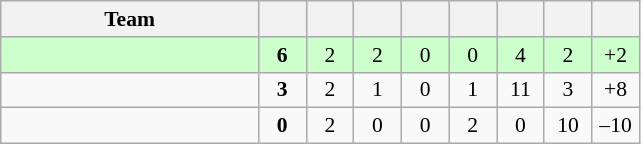<table class="wikitable" style="text-align: center; font-size: 90%;">
<tr>
<th width="165">Team</th>
<th width="25"></th>
<th width="25"></th>
<th width="25"></th>
<th width="25"></th>
<th width="25"></th>
<th width="25"></th>
<th width="25"></th>
<th width="25"></th>
</tr>
<tr bgcolor=#ccffcc>
<td align=left></td>
<td><strong>6</strong></td>
<td>2</td>
<td>2</td>
<td>0</td>
<td>0</td>
<td>4</td>
<td>2</td>
<td>+2</td>
</tr>
<tr>
<td align=left></td>
<td><strong>3</strong></td>
<td>2</td>
<td>1</td>
<td>0</td>
<td>1</td>
<td>11</td>
<td>3</td>
<td>+8</td>
</tr>
<tr>
<td align=left></td>
<td><strong>0</strong></td>
<td>2</td>
<td>0</td>
<td>0</td>
<td>2</td>
<td>0</td>
<td>10</td>
<td>–10</td>
</tr>
</table>
